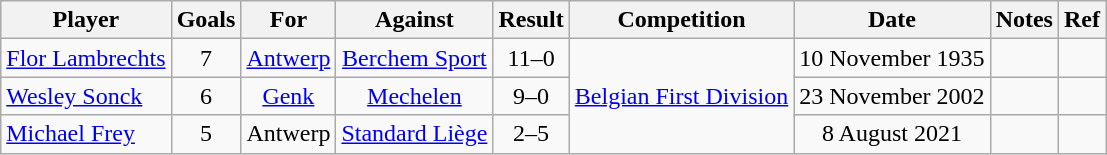<table class="wikitable" style="text-align:center;">
<tr>
<th>Player</th>
<th>Goals</th>
<th>For</th>
<th>Against</th>
<th>Result</th>
<th>Competition</th>
<th>Date</th>
<th>Notes</th>
<th>Ref</th>
</tr>
<tr>
<td align="left"><a href='#'>Flor Lambrechts</a></td>
<td>7</td>
<td><a href='#'>Antwerp</a></td>
<td><a href='#'>Berchem Sport</a></td>
<td>11–0</td>
<td rowspan="3"><a href='#'>Belgian First Division</a></td>
<td>10 November 1935</td>
<td></td>
<td></td>
</tr>
<tr>
<td align="left"><a href='#'>Wesley Sonck</a></td>
<td>6</td>
<td><a href='#'>Genk</a></td>
<td><a href='#'>Mechelen</a></td>
<td>9–0</td>
<td>23 November 2002</td>
<td></td>
<td></td>
</tr>
<tr>
<td align="left"><a href='#'>Michael Frey</a></td>
<td>5</td>
<td>Antwerp</td>
<td><a href='#'>Standard Liège</a></td>
<td>2–5</td>
<td>8 August 2021</td>
<td></td>
<td></td>
</tr>
</table>
